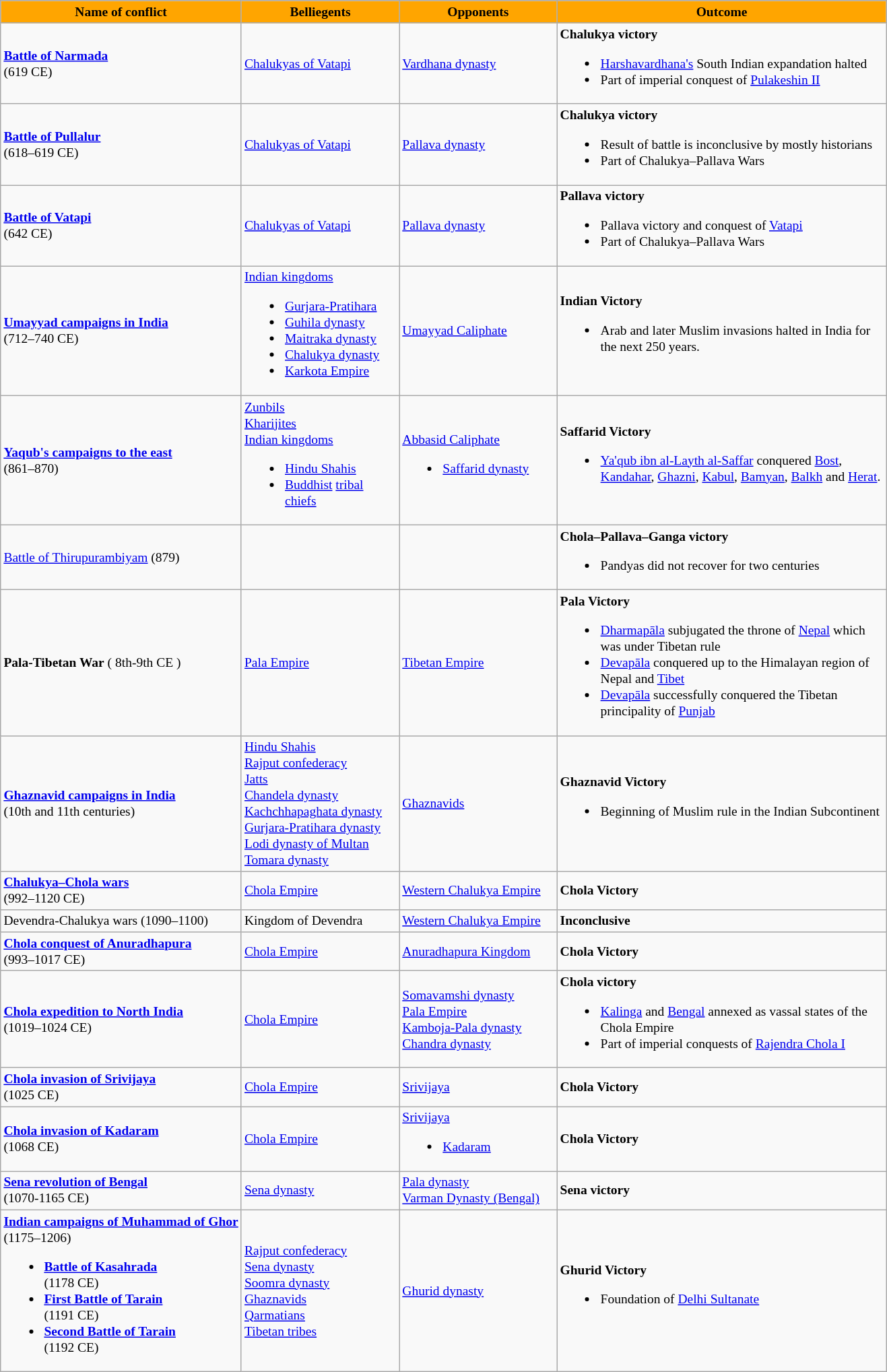<table class="wikitable" style="font-size:small;">
<tr>
<th style="background:orange;"><span>Name of conflict</span></th>
<th style="background:orange; width:150px;"><span>Belliegents</span></th>
<th style="background:orange; width:150px;"><span>Opponents</span></th>
<th style="background:orange; width:320px;"><span>Outcome</span></th>
</tr>
<tr>
<td><strong><a href='#'>Battle of Narmada</a></strong><br>(619 CE)</td>
<td><a href='#'>Chalukyas of Vatapi</a></td>
<td><a href='#'>Vardhana dynasty</a></td>
<td><strong>Chalukya victory</strong><br><ul><li><a href='#'>Harshavardhana's</a> South Indian expandation halted</li><li>Part of imperial conquest of <a href='#'>Pulakeshin II</a></li></ul></td>
</tr>
<tr>
<td><strong><a href='#'>Battle of Pullalur</a></strong><br>(618–619 CE)</td>
<td><a href='#'>Chalukyas of Vatapi</a></td>
<td><a href='#'>Pallava dynasty</a></td>
<td><strong>Chalukya victory</strong><br><ul><li>Result of battle is inconclusive by mostly historians</li><li>Part of Chalukya–Pallava Wars</li></ul></td>
</tr>
<tr>
<td><strong><a href='#'>Battle of Vatapi</a></strong><br>(642 CE)</td>
<td><a href='#'>Chalukyas of Vatapi</a></td>
<td><a href='#'>Pallava dynasty</a></td>
<td><strong>Pallava victory</strong><br><ul><li>Pallava victory and conquest of <a href='#'>Vatapi</a></li><li>Part of Chalukya–Pallava Wars</li></ul></td>
</tr>
<tr>
<td><strong><a href='#'>Umayyad campaigns in India</a></strong> <br> (712–740 CE)</td>
<td><a href='#'>Indian kingdoms</a><br><ul><li><a href='#'>Gurjara-Pratihara</a></li><li><a href='#'>Guhila dynasty</a></li><li><a href='#'>Maitraka dynasty</a></li><li><a href='#'>Chalukya dynasty</a></li><li><a href='#'>Karkota Empire</a></li></ul></td>
<td><a href='#'>Umayyad Caliphate</a></td>
<td><strong>Indian Victory</strong><br><ul><li>Arab and later Muslim invasions halted in India for the next 250 years.</li></ul></td>
</tr>
<tr>
<td><a href='#'><strong>Yaqub's campaigns to the east</strong></a><br>(861–870)</td>
<td><a href='#'>Zunbils</a><br><a href='#'>Kharijites</a><br><a href='#'>Indian kingdoms</a><br><ul><li><a href='#'>Hindu Shahis</a></li><li><a href='#'>Buddhist</a> <a href='#'>tribal chiefs</a></li></ul></td>
<td> <a href='#'>Abbasid Caliphate</a><br><ul><li><a href='#'>Saffarid dynasty</a></li></ul></td>
<td><strong>Saffarid Victory</strong><br><ul><li><a href='#'>Ya'qub ibn al-Layth al-Saffar</a> conquered <a href='#'>Bost</a>, <a href='#'>Kandahar</a>, <a href='#'>Ghazni</a>, <a href='#'>Kabul</a>, <a href='#'>Bamyan</a>, <a href='#'>Balkh</a> and <a href='#'>Herat</a>.</li></ul></td>
</tr>
<tr>
<td><a href='#'>Battle of Thirupurambiyam</a> (879)</td>
<td></td>
<td></td>
<td><strong>Chola–Pallava–Ganga victory</strong><br><ul><li>Pandyas did not recover for two centuries</li></ul></td>
</tr>
<tr>
<td><strong>Pala-Tibetan War</strong> ( 8th-9th CE )</td>
<td><a href='#'>Pala Empire</a></td>
<td><a href='#'>Tibetan Empire</a></td>
<td><strong>Pala Victory</strong><br><ul><li><a href='#'>Dharmapāla</a> subjugated the throne of <a href='#'>Nepal</a> which was under Tibetan rule</li><li><a href='#'>Devapāla</a> conquered up to the Himalayan region of Nepal and <a href='#'>Tibet</a></li><li><a href='#'>Devapāla</a> successfully conquered the Tibetan principality of <a href='#'>Punjab</a></li></ul></td>
</tr>
<tr>
<td><strong><a href='#'>Ghaznavid campaigns in India</a></strong><br>(10th and 11th centuries)</td>
<td><a href='#'>Hindu Shahis</a><br><a href='#'>Rajput confederacy</a><br><a href='#'>Jatts</a><br><a href='#'>Chandela dynasty</a><br><a href='#'>Kachchhapaghata dynasty</a><br><a href='#'>Gurjara-Pratihara dynasty</a><br><a href='#'>Lodi dynasty of Multan</a><br><a href='#'>Tomara dynasty</a></td>
<td><a href='#'>Ghaznavids</a></td>
<td><strong>Ghaznavid Victory</strong><br><ul><li>Beginning of Muslim rule in the Indian Subcontinent</li></ul></td>
</tr>
<tr>
<td><strong><a href='#'>Chalukya–Chola wars</a></strong><br>(992–1120 CE)</td>
<td><a href='#'>Chola Empire</a></td>
<td><a href='#'>Western Chalukya Empire</a></td>
<td><strong>Chola Victory</strong></td>
</tr>
<tr>
<td>Devendra-Chalukya wars (1090–1100)</td>
<td>Kingdom of Devendra</td>
<td><a href='#'>Western Chalukya Empire</a></td>
<td><strong>Inconclusive</strong></td>
</tr>
<tr>
<td><strong><a href='#'>Chola conquest of Anuradhapura</a></strong><br>(993–1017 CE)</td>
<td><a href='#'>Chola Empire</a></td>
<td><a href='#'>Anuradhapura Kingdom</a></td>
<td><strong>Chola Victory</strong></td>
</tr>
<tr>
<td><strong><a href='#'>Chola expedition to North India</a></strong><br>(1019–1024 CE)</td>
<td><a href='#'>Chola Empire</a></td>
<td><a href='#'>Somavamshi dynasty</a><br><a href='#'>Pala Empire</a><br><a href='#'>Kamboja-Pala dynasty</a><br> <a href='#'>Chandra dynasty</a></td>
<td><strong>Chola victory</strong><br><ul><li><a href='#'>Kalinga</a> and <a href='#'>Bengal</a> annexed as vassal states of the Chola Empire</li><li>Part of imperial conquests of <a href='#'>Rajendra Chola I</a></li></ul></td>
</tr>
<tr>
<td><strong><a href='#'>Chola invasion of Srivijaya</a></strong><br>(1025 CE)</td>
<td><a href='#'>Chola Empire</a></td>
<td><a href='#'>Srivijaya</a></td>
<td><strong>Chola Victory</strong></td>
</tr>
<tr>
<td><strong><a href='#'>Chola invasion of Kadaram</a></strong><br>(1068 CE)</td>
<td><a href='#'>Chola Empire</a></td>
<td><a href='#'>Srivijaya</a><br><ul><li><a href='#'>Kadaram</a></li></ul></td>
<td><strong>Chola Victory</strong></td>
</tr>
<tr>
<td><strong><a href='#'>Sena revolution of Bengal</a></strong><br>(1070-1165 CE)</td>
<td><a href='#'>Sena dynasty</a></td>
<td><a href='#'>Pala dynasty</a><br><a href='#'>Varman Dynasty (Bengal)</a></td>
<td><strong>Sena victory</strong></td>
</tr>
<tr>
<td><strong><a href='#'>Indian campaigns of Muhammad of Ghor</a></strong><br>(1175–1206)<ul><li><strong><a href='#'>Battle of Kasahrada</a></strong><br>(1178 CE)</li><li><strong><a href='#'>First Battle of Tarain</a></strong><br>(1191 CE)</li><li><strong><a href='#'>Second Battle of Tarain</a></strong><br>(1192 CE)</li></ul></td>
<td><a href='#'>Rajput confederacy</a><br><a href='#'>Sena dynasty</a><br><a href='#'>Soomra dynasty</a><br><a href='#'>Ghaznavids</a><br><a href='#'>Qarmatians</a><br><a href='#'>Tibetan tribes</a></td>
<td><a href='#'>Ghurid dynasty</a></td>
<td><strong>Ghurid Victory</strong><br><ul><li>Foundation of <a href='#'>Delhi Sultanate</a></li></ul></td>
</tr>
</table>
